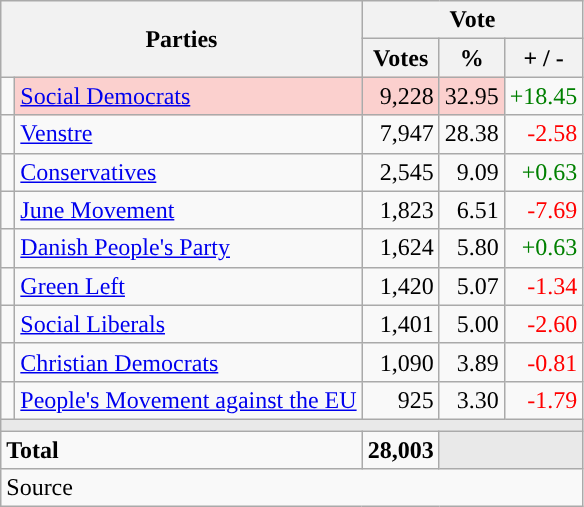<table class="wikitable" style="text-align:right;">
<tr>
<th style="text-align:centre;" rowspan="2" colspan="2" width="225">Parties</th>
<th colspan="3">Vote</th>
</tr>
<tr>
<th width="15">Votes</th>
<th width="15">%</th>
<th width="15">+ / -</th>
</tr>
<tr>
<td width="2" style="color:inherit;background:"></td>
<td bgcolor=#fbd0ce   align="left"><a href='#'>Social Democrats</a></td>
<td bgcolor=#fbd0ce>9,228</td>
<td bgcolor=#fbd0ce>32.95</td>
<td style=color:green;>+18.45</td>
</tr>
<tr>
<td width="2" style="color:inherit;background:"></td>
<td align="left"><a href='#'>Venstre</a></td>
<td>7,947</td>
<td>28.38</td>
<td style=color:red;>-2.58</td>
</tr>
<tr>
<td width="2" style="color:inherit;background:"></td>
<td align="left"><a href='#'>Conservatives</a></td>
<td>2,545</td>
<td>9.09</td>
<td style=color:green;>+0.63</td>
</tr>
<tr>
<td width="2" style="color:inherit;background:"></td>
<td align="left"><a href='#'>June Movement</a></td>
<td>1,823</td>
<td>6.51</td>
<td style=color:red;>-7.69</td>
</tr>
<tr>
<td width="2" style="color:inherit;background:"></td>
<td align="left"><a href='#'>Danish People's Party</a></td>
<td>1,624</td>
<td>5.80</td>
<td style=color:green;>+0.63</td>
</tr>
<tr>
<td width="2" style="color:inherit;background:"></td>
<td align="left"><a href='#'>Green Left</a></td>
<td>1,420</td>
<td>5.07</td>
<td style=color:red;>-1.34</td>
</tr>
<tr>
<td width="2" style="color:inherit;background:"></td>
<td align="left"><a href='#'>Social Liberals</a></td>
<td>1,401</td>
<td>5.00</td>
<td style=color:red;>-2.60</td>
</tr>
<tr>
<td width="2" style="color:inherit;background:"></td>
<td align="left"><a href='#'>Christian Democrats</a></td>
<td>1,090</td>
<td>3.89</td>
<td style=color:red;>-0.81</td>
</tr>
<tr>
<td width="2" style="color:inherit;background:"></td>
<td align="left"><a href='#'>People's Movement against the EU</a></td>
<td>925</td>
<td>3.30</td>
<td style=color:red;>-1.79</td>
</tr>
<tr>
<td colspan="7" bgcolor="#E9E9E9"></td>
</tr>
<tr>
<td align="left" colspan="2"><strong>Total</strong></td>
<td><strong>28,003</strong></td>
<td bgcolor="#E9E9E9" colspan="2"></td>
</tr>
<tr>
<td align="left" colspan="6">Source</td>
</tr>
</table>
